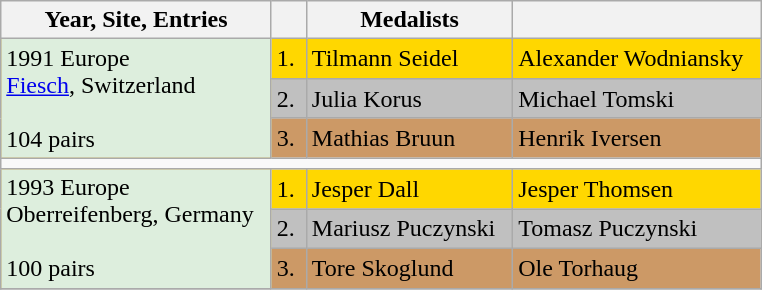<table class="wikitable">
<tr>
<th>Year, Site, Entries</th>
<th></th>
<th>Medalists</th>
<th></th>
</tr>
<tr bgcolor="gold">
<td rowspan=3 bgcolor=ddeedd valign="Top">1991 Europe<br><a href='#'>Fiesch</a>, Switzerland
<br>
<br>104 pairs</td>
<td>1. </td>
<td> Tilmann Seidel</td>
<td> Alexander Wodniansky  </td>
</tr>
<tr bgcolor="silver">
<td>2.</td>
<td> Julia Korus</td>
<td> Michael Tomski</td>
</tr>
<tr bgcolor="cc9966">
<td>3.</td>
<td> Mathias Bruun</td>
<td> Henrik Iversen</td>
</tr>
<tr>
<td colspan=4></td>
</tr>
<tr bgcolor="gold">
<td rowspan=3 bgcolor=ddeedd  valign="Top">1993  Europe<br>Oberreifenberg, Germany  
<br>
<br>100 pairs</td>
<td>1.</td>
<td> Jesper Dall</td>
<td> Jesper Thomsen</td>
</tr>
<tr bgcolor="silver">
<td>2.</td>
<td> Mariusz Puczynski  </td>
<td> Tomasz Puczynski  </td>
</tr>
<tr bgcolor="cc9966">
<td>3.</td>
<td> Tore Skoglund</td>
<td> Ole Torhaug</td>
</tr>
<tr>
</tr>
</table>
